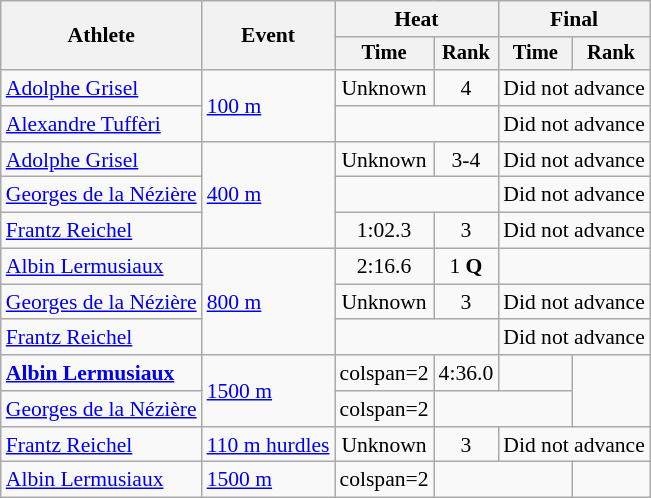<table class=wikitable style=font-size:90%;text-align:center>
<tr>
<th rowspan=2>Athlete</th>
<th rowspan=2>Event</th>
<th colspan=2>Heat</th>
<th colspan=2>Final</th>
</tr>
<tr style=font-size:95%>
<th>Time</th>
<th>Rank</th>
<th>Time</th>
<th>Rank</th>
</tr>
<tr>
<td align=left><a href='#'>Adolphe Grisel</a></td>
<td align=left rowspan=2><a href='#'>100 m</a></td>
<td>Unknown</td>
<td>4</td>
<td colspan=2>Did not advance</td>
</tr>
<tr>
<td align=left><a href='#'>Alexandre Tuffèri</a></td>
<td colspan=2></td>
<td colspan=2>Did not advance</td>
</tr>
<tr>
<td align=left><a href='#'>Adolphe Grisel</a></td>
<td align=left rowspan=3><a href='#'>400 m</a></td>
<td>Unknown</td>
<td>3-4</td>
<td colspan=2>Did not advance</td>
</tr>
<tr>
<td align=left><a href='#'>Georges de la Nézière</a></td>
<td colspan=2></td>
<td colspan=2>Did not advance</td>
</tr>
<tr>
<td align=left><a href='#'>Frantz Reichel</a></td>
<td>1:02.3</td>
<td>3</td>
<td colspan=2>Did not advance</td>
</tr>
<tr>
<td align=left><a href='#'>Albin Lermusiaux</a></td>
<td align=left rowspan=3><a href='#'>800 m</a></td>
<td>2:16.6</td>
<td>1 <strong>Q</strong></td>
<td colspan=2></td>
</tr>
<tr>
<td align=left><a href='#'>Georges de la Nézière</a></td>
<td>Unknown</td>
<td>3</td>
<td colspan=2>Did not advance</td>
</tr>
<tr>
<td align=left><a href='#'>Frantz Reichel</a></td>
<td colspan=2></td>
<td colspan=2>Did not advance</td>
</tr>
<tr>
<td align=left><strong><a href='#'>Albin Lermusiaux</a></strong></td>
<td align=left rowspan=2><a href='#'>1500 m</a></td>
<td>colspan=2 </td>
<td>4:36.0</td>
<td></td>
</tr>
<tr>
<td align=left><a href='#'>Georges de la Nézière</a></td>
<td>colspan=2 </td>
<td colspan=2></td>
</tr>
<tr>
<td align=left><a href='#'>Frantz Reichel</a></td>
<td align=left><a href='#'>110 m hurdles</a></td>
<td>Unknown</td>
<td>3</td>
<td colspan=2>Did not advance</td>
</tr>
<tr>
<td align=left><a href='#'>Albin Lermusiaux</a></td>
<td align=left><a href='#'>1500 m</a></td>
<td>colspan=2 </td>
<td colspan=2></td>
</tr>
</table>
